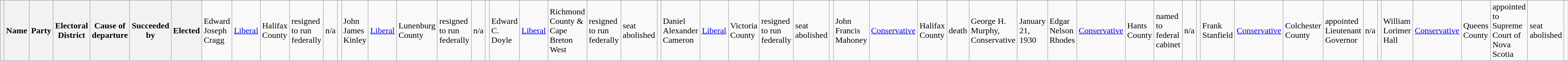<table class="wikitable">
<tr>
<th></th>
<th>Name</th>
<th>Party</th>
<th>Electoral District</th>
<th>Cause of departure</th>
<th>Succeeded by</th>
<th>Elected<br></th>
<td>Edward Joseph Cragg</td>
<td><a href='#'>Liberal</a></td>
<td>Halifax County</td>
<td>resigned to run federally</td>
<td>n/a</td>
<td><br></td>
<td>John James Kinley</td>
<td><a href='#'>Liberal</a></td>
<td>Lunenburg County</td>
<td>resigned to run federally</td>
<td>n/a</td>
<td><br></td>
<td>Edward C. Doyle</td>
<td><a href='#'>Liberal</a></td>
<td>Richmond County & Cape Breton West</td>
<td>resigned to run federally</td>
<td>seat abolished</td>
<td><br></td>
<td>Daniel Alexander Cameron</td>
<td><a href='#'>Liberal</a></td>
<td>Victoria County</td>
<td>resigned to run federally</td>
<td>seat abolished</td>
<td><br></td>
<td>John Francis Mahoney</td>
<td><a href='#'>Conservative</a></td>
<td>Halifax County</td>
<td>death</td>
<td>George H. Murphy, Conservative</td>
<td>January 21, 1930<br></td>
<td>Edgar Nelson Rhodes</td>
<td><a href='#'>Conservative</a></td>
<td>Hants County</td>
<td>named to federal cabinet</td>
<td>n/a</td>
<td><br></td>
<td>Frank Stanfield</td>
<td><a href='#'>Conservative</a></td>
<td>Colchester County</td>
<td>appointed Lieutenant Governor</td>
<td>n/a</td>
<td><br></td>
<td>William Lorimer Hall</td>
<td><a href='#'>Conservative</a></td>
<td>Queens County</td>
<td>appointed to Supreme Court of Nova Scotia</td>
<td>seat abolished</td>
<td></td>
</tr>
</table>
